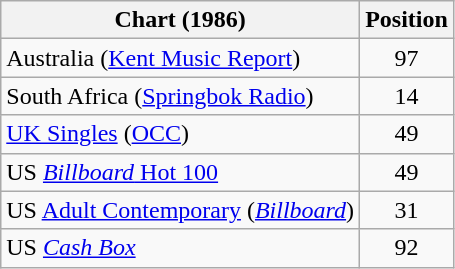<table class="wikitable sortable">
<tr>
<th>Chart (1986)</th>
<th>Position</th>
</tr>
<tr>
<td>Australia (<a href='#'>Kent Music Report</a>)</td>
<td align="center">97</td>
</tr>
<tr>
<td>South Africa (<a href='#'>Springbok Radio</a>)</td>
<td align="center">14</td>
</tr>
<tr>
<td><a href='#'>UK Singles</a> (<a href='#'>OCC</a>)</td>
<td align="center">49</td>
</tr>
<tr>
<td>US <a href='#'><em>Billboard</em> Hot 100</a></td>
<td align="center">49</td>
</tr>
<tr>
<td>US <a href='#'>Adult Contemporary</a> (<em><a href='#'>Billboard</a></em>)</td>
<td align="center">31</td>
</tr>
<tr>
<td>US <em><a href='#'>Cash Box</a></em></td>
<td align="center">92</td>
</tr>
</table>
